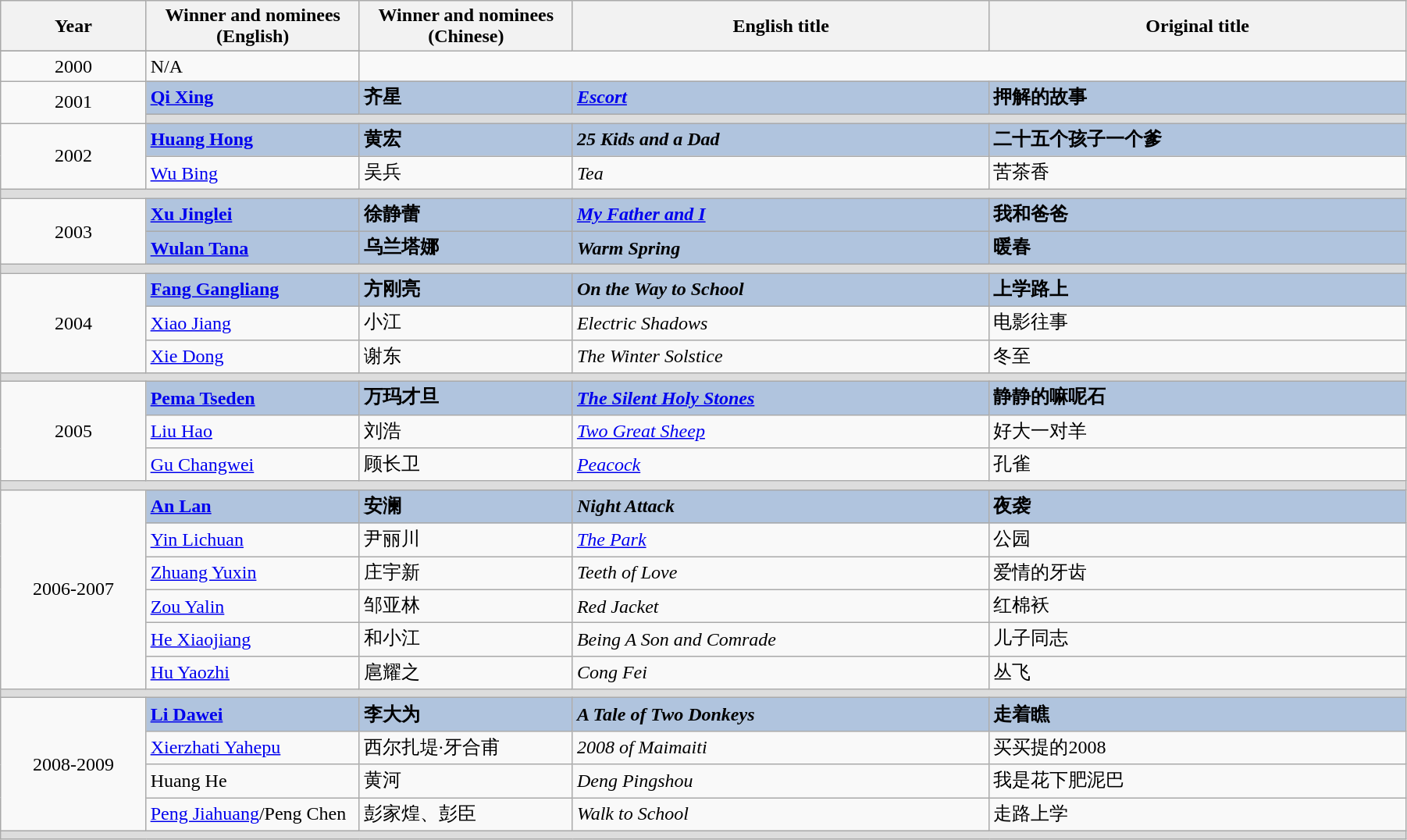<table class="wikitable" width="95%" cellpadding="5">
<tr>
<th width="100"><strong>Year</strong></th>
<th width="150"><strong>Winner and nominees<br>(English)</strong></th>
<th width="150"><strong>Winner and nominees<br>(Chinese)</strong></th>
<th width="300"><strong>English title</strong></th>
<th width="300"><strong>Original title</strong></th>
</tr>
<tr>
</tr>
<tr>
<td rowspan="1" style="text-align:center;">2000</td>
<td>N/A</td>
</tr>
<tr>
<td rowspan="2" style="text-align:center;">2001</td>
<td style="background:#B0C4DE;"><strong><a href='#'>Qi Xing</a></strong></td>
<td style="background:#B0C4DE;"><strong>齐星</strong></td>
<td style="background:#B0C4DE;"><strong><em><a href='#'>Escort</a></em></strong></td>
<td style="background:#B0C4DE;"><strong>押解的故事</strong></td>
</tr>
<tr bgcolor=#DDDDDD>
<td colspan=5></td>
</tr>
<tr>
<td rowspan="2" style="text-align:center;">2002</td>
<td style="background:#B0C4DE;"><strong><a href='#'>Huang Hong</a></strong></td>
<td style="background:#B0C4DE;"><strong>黄宏</strong></td>
<td style="background:#B0C4DE;"><strong><em>25 Kids and a Dad</em></strong></td>
<td style="background:#B0C4DE;"><strong>二十五个孩子一个爹</strong></td>
</tr>
<tr>
<td><a href='#'>Wu Bing</a></td>
<td>吴兵</td>
<td><em>Tea</em></td>
<td>苦茶香</td>
</tr>
<tr bgcolor=#DDDDDD>
<td colspan=5></td>
</tr>
<tr>
<td rowspan="2" style="text-align:center;">2003</td>
<td style="background:#B0C4DE;"><strong><a href='#'>Xu Jinglei</a></strong></td>
<td style="background:#B0C4DE;"><strong>徐静蕾</strong></td>
<td style="background:#B0C4DE;"><strong><em><a href='#'>My Father and I</a></em></strong></td>
<td style="background:#B0C4DE;"><strong>我和爸爸</strong></td>
</tr>
<tr>
<td style="background:#B0C4DE;"><strong><a href='#'>Wulan Tana</a></strong></td>
<td style="background:#B0C4DE;"><strong>乌兰塔娜</strong></td>
<td style="background:#B0C4DE;"><strong><em>Warm Spring</em></strong></td>
<td style="background:#B0C4DE;"><strong>暖春</strong></td>
</tr>
<tr bgcolor=#DDDDDD>
<td colspan=5></td>
</tr>
<tr>
<td rowspan="3" style="text-align:center;">2004</td>
<td style="background:#B0C4DE;"><strong><a href='#'>Fang Gangliang</a></strong></td>
<td style="background:#B0C4DE;"><strong>方刚亮</strong></td>
<td style="background:#B0C4DE;"><strong><em>On the Way to School</em></strong></td>
<td style="background:#B0C4DE;"><strong>上学路上</strong></td>
</tr>
<tr>
<td><a href='#'>Xiao Jiang</a></td>
<td>小江</td>
<td><em>Electric Shadows</em></td>
<td>电影往事</td>
</tr>
<tr>
<td><a href='#'>Xie Dong</a></td>
<td>谢东</td>
<td><em>The Winter Solstice</em></td>
<td>冬至</td>
</tr>
<tr bgcolor=#DDDDDD>
<td colspan=5></td>
</tr>
<tr>
<td rowspan="3" style="text-align:center;">2005</td>
<td style="background:#B0C4DE;"><strong><a href='#'>Pema Tseden</a></strong></td>
<td style="background:#B0C4DE;"><strong>万玛才旦</strong></td>
<td style="background:#B0C4DE;"><strong><em><a href='#'>The Silent Holy Stones</a></em></strong></td>
<td style="background:#B0C4DE;"><strong>静静的嘛呢石</strong></td>
</tr>
<tr>
<td><a href='#'>Liu Hao</a></td>
<td>刘浩</td>
<td><em><a href='#'>Two Great Sheep</a></em></td>
<td>好大一对羊</td>
</tr>
<tr>
<td><a href='#'>Gu Changwei</a></td>
<td>顾长卫</td>
<td><em><a href='#'>Peacock</a></em></td>
<td>孔雀</td>
</tr>
<tr bgcolor=#DDDDDD>
<td colspan=5></td>
</tr>
<tr>
<td rowspan="6" style="text-align:center;">2006-2007</td>
<td style="background:#B0C4DE;"><strong><a href='#'>An Lan</a></strong></td>
<td style="background:#B0C4DE;"><strong>安澜</strong></td>
<td style="background:#B0C4DE;"><strong><em>Night Attack</em></strong></td>
<td style="background:#B0C4DE;"><strong>夜袭</strong></td>
</tr>
<tr>
<td><a href='#'>Yin Lichuan</a></td>
<td>尹丽川</td>
<td><em><a href='#'>The Park</a></em></td>
<td>公园</td>
</tr>
<tr>
<td><a href='#'>Zhuang Yuxin</a></td>
<td>庄宇新</td>
<td><em>Teeth of Love</em></td>
<td>爱情的牙齿</td>
</tr>
<tr>
<td><a href='#'>Zou Yalin</a></td>
<td>邹亚林</td>
<td><em>Red Jacket</em></td>
<td>红棉袄</td>
</tr>
<tr>
<td><a href='#'>He Xiaojiang</a></td>
<td>和小江</td>
<td><em>Being A Son and Comrade</em></td>
<td>儿子同志</td>
</tr>
<tr>
<td><a href='#'>Hu Yaozhi</a></td>
<td>扈耀之</td>
<td><em>Cong Fei</em></td>
<td>丛飞</td>
</tr>
<tr bgcolor=#DDDDDD>
<td colspan=5></td>
</tr>
<tr>
<td rowspan="4" style="text-align:center;">2008-2009</td>
<td style="background:#B0C4DE;"><strong><a href='#'>Li Dawei</a></strong></td>
<td style="background:#B0C4DE;"><strong>李大为</strong></td>
<td style="background:#B0C4DE;"><strong><em>A Tale of Two Donkeys</em></strong></td>
<td style="background:#B0C4DE;"><strong>走着瞧</strong></td>
</tr>
<tr>
<td><a href='#'>Xierzhati Yahepu</a></td>
<td>西尔扎堤·牙合甫</td>
<td><em>2008 of Maimaiti</em></td>
<td>买买提的2008</td>
</tr>
<tr>
<td>Huang He</td>
<td>黄河</td>
<td><em>Deng Pingshou</em></td>
<td>我是花下肥泥巴</td>
</tr>
<tr>
<td><a href='#'>Peng Jiahuang</a>/Peng Chen</td>
<td>彭家煌、彭臣</td>
<td><em>Walk to School</em></td>
<td>走路上学</td>
</tr>
<tr bgcolor=#DDDDDD>
<td colspan=5></td>
</tr>
</table>
